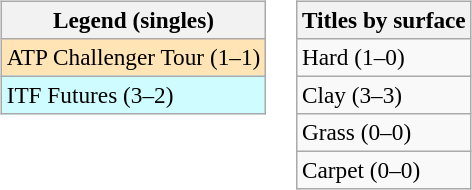<table>
<tr valign=top>
<td><br><table class=wikitable style=font-size:97%>
<tr>
<th>Legend (singles)</th>
</tr>
<tr bgcolor=moccasin>
<td>ATP Challenger Tour (1–1)</td>
</tr>
<tr bgcolor=#cffcff>
<td>ITF Futures (3–2)</td>
</tr>
</table>
</td>
<td><br><table class=wikitable style=font-size:97%>
<tr>
<th>Titles by surface</th>
</tr>
<tr>
<td>Hard (1–0)</td>
</tr>
<tr>
<td>Clay (3–3)</td>
</tr>
<tr>
<td>Grass (0–0)</td>
</tr>
<tr>
<td>Carpet (0–0)</td>
</tr>
</table>
</td>
</tr>
</table>
